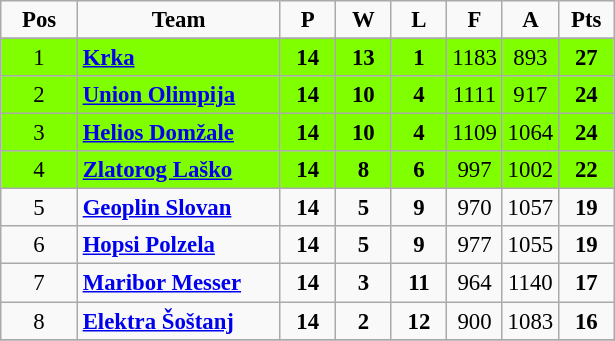<table class="wikitable sortable" style="text-align: center; font-size:95%">
<tr>
<td width="44"><strong>Pos</strong></td>
<td width="128"><strong>Team</strong></td>
<td width="30"><strong>P</strong></td>
<td width="30"><strong>W</strong></td>
<td width="30"><strong>L</strong></td>
<td width="30"><strong>F</strong></td>
<td width="30"><strong>A</strong></td>
<td width="30"><strong>Pts</strong></td>
</tr>
<tr>
</tr>
<tr bgcolor="#7fff00">
<td>1</td>
<td align="left"><strong><a href='#'>Krka</a></strong></td>
<td><strong>14</strong></td>
<td><strong>13</strong></td>
<td><strong>1</strong></td>
<td>1183</td>
<td>893</td>
<td><strong>27</strong></td>
</tr>
<tr bgcolor="#7fff00">
<td>2</td>
<td align="left"><strong><a href='#'>Union Olimpija</a></strong></td>
<td><strong>14</strong></td>
<td><strong>10</strong></td>
<td><strong>4</strong></td>
<td>1111</td>
<td>917</td>
<td><strong>24</strong></td>
</tr>
<tr bgcolor="#7fff00">
<td>3</td>
<td align="left"><strong><a href='#'>Helios Domžale</a></strong></td>
<td><strong>14</strong></td>
<td><strong>10</strong></td>
<td><strong>4</strong></td>
<td>1109</td>
<td>1064</td>
<td><strong>24</strong></td>
</tr>
<tr bgcolor="#7fff00">
<td>4</td>
<td align="left"><strong><a href='#'>Zlatorog Laško</a></strong></td>
<td><strong>14</strong></td>
<td><strong>8</strong></td>
<td><strong>6</strong></td>
<td>997</td>
<td>1002</td>
<td><strong>22</strong></td>
</tr>
<tr>
<td>5</td>
<td align="left"><strong><a href='#'>Geoplin Slovan</a></strong></td>
<td><strong>14</strong></td>
<td><strong>5</strong></td>
<td><strong>9</strong></td>
<td>970</td>
<td>1057</td>
<td><strong>19</strong></td>
</tr>
<tr>
<td>6</td>
<td align="left"><strong><a href='#'>Hopsi Polzela</a></strong></td>
<td><strong>14</strong></td>
<td><strong>5</strong></td>
<td><strong>9</strong></td>
<td>977</td>
<td>1055</td>
<td><strong>19</strong></td>
</tr>
<tr>
<td>7</td>
<td align="left"><strong><a href='#'>Maribor Messer</a></strong></td>
<td><strong>14</strong></td>
<td><strong>3</strong></td>
<td><strong>11</strong></td>
<td>964</td>
<td>1140</td>
<td><strong>17</strong></td>
</tr>
<tr>
<td>8</td>
<td align="left"><strong><a href='#'>Elektra Šoštanj</a></strong></td>
<td><strong>14</strong></td>
<td><strong>2</strong></td>
<td><strong>12</strong></td>
<td>900</td>
<td>1083</td>
<td><strong>16</strong></td>
</tr>
<tr>
</tr>
</table>
